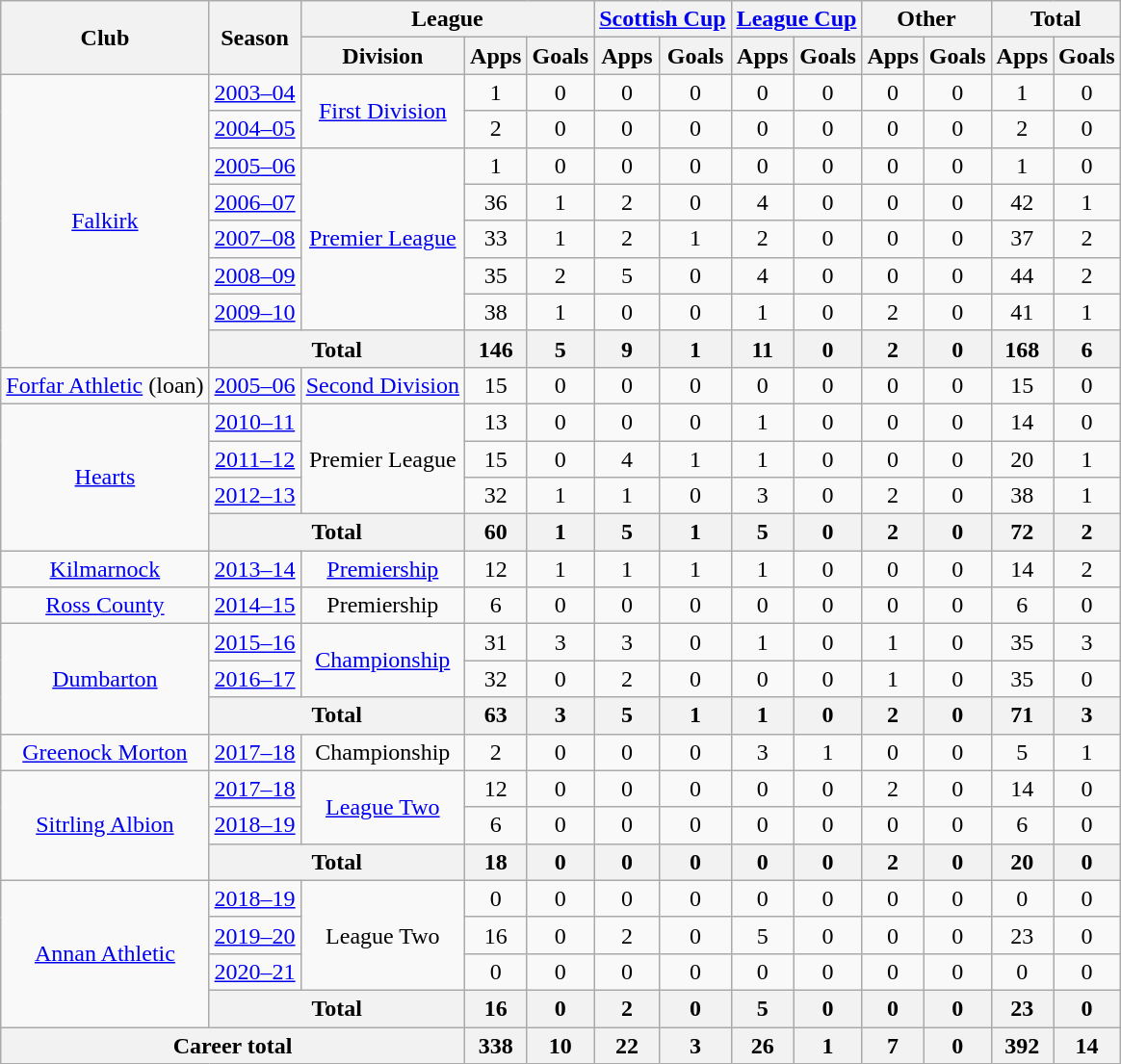<table class="wikitable" style="text-align: center">
<tr>
<th rowspan="2">Club</th>
<th rowspan="2">Season</th>
<th colspan="3">League</th>
<th colspan="2"><a href='#'>Scottish Cup</a></th>
<th colspan="2"><a href='#'>League Cup</a></th>
<th colspan="2">Other</th>
<th colspan="2">Total</th>
</tr>
<tr>
<th>Division</th>
<th>Apps</th>
<th>Goals</th>
<th>Apps</th>
<th>Goals</th>
<th>Apps</th>
<th>Goals</th>
<th>Apps</th>
<th>Goals</th>
<th>Apps</th>
<th>Goals</th>
</tr>
<tr>
<td rowspan="8"><a href='#'>Falkirk</a></td>
<td><a href='#'>2003–04</a></td>
<td rowspan="2"><a href='#'>First Division</a></td>
<td>1</td>
<td>0</td>
<td>0</td>
<td>0</td>
<td>0</td>
<td>0</td>
<td>0</td>
<td>0</td>
<td>1</td>
<td>0</td>
</tr>
<tr>
<td><a href='#'>2004–05</a></td>
<td>2</td>
<td>0</td>
<td>0</td>
<td>0</td>
<td>0</td>
<td>0</td>
<td>0</td>
<td>0</td>
<td>2</td>
<td>0</td>
</tr>
<tr>
<td><a href='#'>2005–06</a></td>
<td rowspan="5"><a href='#'>Premier League</a></td>
<td>1</td>
<td>0</td>
<td>0</td>
<td>0</td>
<td>0</td>
<td>0</td>
<td>0</td>
<td>0</td>
<td>1</td>
<td>0</td>
</tr>
<tr>
<td><a href='#'>2006–07</a></td>
<td>36</td>
<td>1</td>
<td>2</td>
<td>0</td>
<td>4</td>
<td>0</td>
<td>0</td>
<td>0</td>
<td>42</td>
<td>1</td>
</tr>
<tr>
<td><a href='#'>2007–08</a></td>
<td>33</td>
<td>1</td>
<td>2</td>
<td>1</td>
<td>2</td>
<td>0</td>
<td>0</td>
<td>0</td>
<td>37</td>
<td>2</td>
</tr>
<tr>
<td><a href='#'>2008–09</a></td>
<td>35</td>
<td>2</td>
<td>5</td>
<td>0</td>
<td>4</td>
<td>0</td>
<td>0</td>
<td>0</td>
<td>44</td>
<td>2</td>
</tr>
<tr>
<td><a href='#'>2009–10</a></td>
<td>38</td>
<td>1</td>
<td>0</td>
<td>0</td>
<td>1</td>
<td>0</td>
<td>2</td>
<td>0</td>
<td>41</td>
<td>1</td>
</tr>
<tr>
<th colspan="2">Total</th>
<th>146</th>
<th>5</th>
<th>9</th>
<th>1</th>
<th>11</th>
<th>0</th>
<th>2</th>
<th>0</th>
<th>168</th>
<th>6</th>
</tr>
<tr>
<td><a href='#'>Forfar Athletic</a> (loan)</td>
<td><a href='#'>2005–06</a></td>
<td><a href='#'>Second Division</a></td>
<td>15</td>
<td>0</td>
<td>0</td>
<td>0</td>
<td>0</td>
<td>0</td>
<td>0</td>
<td>0</td>
<td>15</td>
<td>0</td>
</tr>
<tr>
<td rowspan="4"><a href='#'>Hearts</a></td>
<td><a href='#'>2010–11</a></td>
<td rowspan="3">Premier League</td>
<td>13</td>
<td>0</td>
<td>0</td>
<td>0</td>
<td>1</td>
<td>0</td>
<td>0</td>
<td>0</td>
<td>14</td>
<td>0</td>
</tr>
<tr>
<td><a href='#'>2011–12</a></td>
<td>15</td>
<td>0</td>
<td>4</td>
<td>1</td>
<td>1</td>
<td>0</td>
<td>0</td>
<td>0</td>
<td>20</td>
<td>1</td>
</tr>
<tr>
<td><a href='#'>2012–13</a></td>
<td>32</td>
<td>1</td>
<td>1</td>
<td>0</td>
<td>3</td>
<td>0</td>
<td>2</td>
<td>0</td>
<td>38</td>
<td>1</td>
</tr>
<tr>
<th colspan="2">Total</th>
<th>60</th>
<th>1</th>
<th>5</th>
<th>1</th>
<th>5</th>
<th>0</th>
<th>2</th>
<th>0</th>
<th>72</th>
<th>2</th>
</tr>
<tr>
<td><a href='#'>Kilmarnock</a></td>
<td><a href='#'>2013–14</a></td>
<td><a href='#'>Premiership</a></td>
<td>12</td>
<td>1</td>
<td>1</td>
<td>1</td>
<td>1</td>
<td>0</td>
<td>0</td>
<td>0</td>
<td>14</td>
<td>2</td>
</tr>
<tr>
<td><a href='#'>Ross County</a></td>
<td><a href='#'>2014–15</a></td>
<td>Premiership</td>
<td>6</td>
<td>0</td>
<td>0</td>
<td>0</td>
<td>0</td>
<td>0</td>
<td>0</td>
<td>0</td>
<td>6</td>
<td>0</td>
</tr>
<tr>
<td rowspan="3"><a href='#'>Dumbarton</a></td>
<td><a href='#'>2015–16</a></td>
<td rowspan="2"><a href='#'>Championship</a></td>
<td>31</td>
<td>3</td>
<td>3</td>
<td>0</td>
<td>1</td>
<td>0</td>
<td>1</td>
<td>0</td>
<td>35</td>
<td>3</td>
</tr>
<tr>
<td><a href='#'>2016–17</a></td>
<td>32</td>
<td>0</td>
<td>2</td>
<td>0</td>
<td>0</td>
<td>0</td>
<td>1</td>
<td>0</td>
<td>35</td>
<td>0</td>
</tr>
<tr>
<th colspan="2">Total</th>
<th>63</th>
<th>3</th>
<th>5</th>
<th>1</th>
<th>1</th>
<th>0</th>
<th>2</th>
<th>0</th>
<th>71</th>
<th>3</th>
</tr>
<tr>
<td><a href='#'>Greenock Morton</a></td>
<td><a href='#'>2017–18</a></td>
<td>Championship</td>
<td>2</td>
<td>0</td>
<td>0</td>
<td>0</td>
<td>3</td>
<td>1</td>
<td>0</td>
<td>0</td>
<td>5</td>
<td>1</td>
</tr>
<tr>
<td rowspan="3"><a href='#'>Sitrling Albion</a></td>
<td><a href='#'>2017–18</a></td>
<td rowspan="2"><a href='#'>League Two</a></td>
<td>12</td>
<td>0</td>
<td>0</td>
<td>0</td>
<td>0</td>
<td>0</td>
<td>2</td>
<td>0</td>
<td>14</td>
<td>0</td>
</tr>
<tr>
<td><a href='#'>2018–19</a></td>
<td>6</td>
<td>0</td>
<td>0</td>
<td>0</td>
<td>0</td>
<td>0</td>
<td>0</td>
<td>0</td>
<td>6</td>
<td>0</td>
</tr>
<tr>
<th colspan="2">Total</th>
<th>18</th>
<th>0</th>
<th>0</th>
<th>0</th>
<th>0</th>
<th>0</th>
<th>2</th>
<th>0</th>
<th>20</th>
<th>0</th>
</tr>
<tr>
<td rowspan="4"><a href='#'>Annan Athletic</a></td>
<td><a href='#'>2018–19</a></td>
<td rowspan="3">League Two</td>
<td>0</td>
<td>0</td>
<td>0</td>
<td>0</td>
<td>0</td>
<td>0</td>
<td>0</td>
<td>0</td>
<td>0</td>
<td>0</td>
</tr>
<tr>
<td><a href='#'>2019–20</a></td>
<td>16</td>
<td>0</td>
<td>2</td>
<td>0</td>
<td>5</td>
<td>0</td>
<td>0</td>
<td>0</td>
<td>23</td>
<td>0</td>
</tr>
<tr>
<td><a href='#'>2020–21</a></td>
<td>0</td>
<td>0</td>
<td>0</td>
<td>0</td>
<td>0</td>
<td>0</td>
<td>0</td>
<td>0</td>
<td>0</td>
<td>0</td>
</tr>
<tr>
<th colspan="2">Total</th>
<th>16</th>
<th>0</th>
<th>2</th>
<th>0</th>
<th>5</th>
<th>0</th>
<th>0</th>
<th>0</th>
<th>23</th>
<th>0</th>
</tr>
<tr>
<th colspan="3">Career total</th>
<th>338</th>
<th>10</th>
<th>22</th>
<th>3</th>
<th>26</th>
<th>1</th>
<th>7</th>
<th>0</th>
<th>392</th>
<th>14</th>
</tr>
</table>
